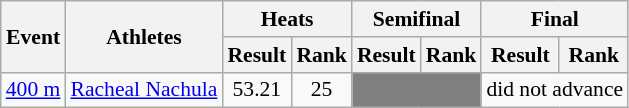<table class="wikitable" border="1" style="font-size:90%">
<tr>
<th rowspan="2">Event</th>
<th rowspan="2">Athletes</th>
<th colspan="2">Heats</th>
<th colspan="2">Semifinal</th>
<th colspan="2">Final</th>
</tr>
<tr>
<th>Result</th>
<th>Rank</th>
<th>Result</th>
<th>Rank</th>
<th>Result</th>
<th>Rank</th>
</tr>
<tr>
<td><a href='#'>400 m</a></td>
<td><a href='#'>Racheal Nachula</a></td>
<td align=center>53.21</td>
<td align=center>25</td>
<td align=center colspan=2 bgcolor=grey></td>
<td align=center colspan=4>did not advance</td>
</tr>
</table>
